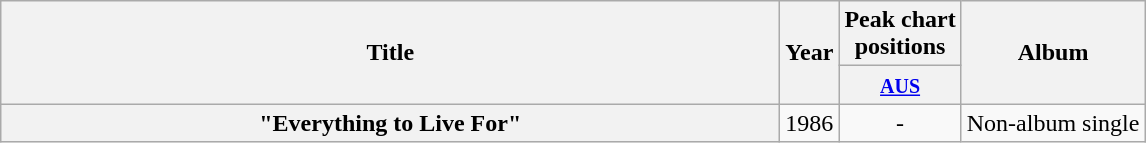<table class="wikitable plainrowheaders" style="text-align:center;" border="1">
<tr>
<th rowspan="2" scope="col" style="width:32em;">Title</th>
<th rowspan="2" scope="col">Year</th>
<th colspan="1" scope="col">Peak chart<br>positions</th>
<th rowspan="2" scope="col">Album</th>
</tr>
<tr>
<th scope="col" style="text-align:center;"><small><a href='#'>AUS</a></small></th>
</tr>
<tr>
<th scope="row">"Everything to Live For"</th>
<td>1986</td>
<td>-</td>
<td>Non-album single</td>
</tr>
</table>
